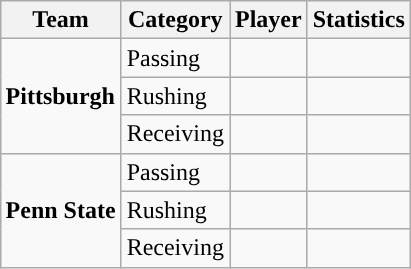<table class="wikitable" style="float: right;">
<tr>
<th>Team</th>
<th>Category</th>
<th>Player</th>
<th>Statistics</th>
</tr>
<tr>
<td rowspan=3><strong>Pittsburgh</strong></td>
<td>Passing</td>
<td></td>
<td></td>
</tr>
<tr>
<td>Rushing</td>
<td></td>
<td></td>
</tr>
<tr>
<td>Receiving</td>
<td></td>
<td></td>
</tr>
<tr>
<td rowspan=3><strong>Penn State</strong></td>
<td>Passing</td>
<td></td>
<td></td>
</tr>
<tr>
<td>Rushing</td>
<td></td>
<td></td>
</tr>
<tr>
<td>Receiving</td>
<td></td>
<td></td>
</tr>
</table>
